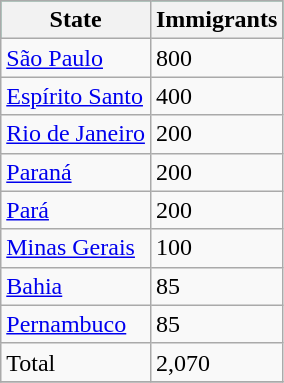<table class="wikitable">
<tr style="background:#009966;" colspan="2">
<th>State</th>
<th>Immigrants</th>
</tr>
<tr>
<td><a href='#'>São Paulo</a></td>
<td>800</td>
</tr>
<tr>
<td><a href='#'>Espírito Santo</a></td>
<td>400</td>
</tr>
<tr>
<td><a href='#'>Rio de Janeiro</a></td>
<td>200</td>
</tr>
<tr>
<td><a href='#'>Paraná</a></td>
<td>200</td>
</tr>
<tr>
<td><a href='#'>Pará</a></td>
<td>200</td>
</tr>
<tr>
<td><a href='#'>Minas Gerais</a></td>
<td>100</td>
</tr>
<tr>
<td><a href='#'>Bahia</a></td>
<td>85</td>
</tr>
<tr>
<td><a href='#'>Pernambuco</a></td>
<td>85</td>
</tr>
<tr>
<td>Total</td>
<td>2,070</td>
</tr>
<tr>
</tr>
</table>
